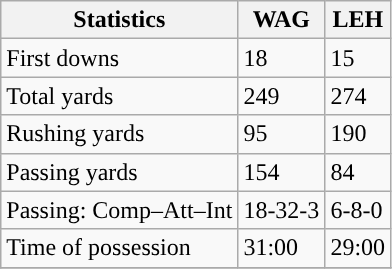<table class="wikitable" style="float: left;">
<tr>
<th>Statistics</th>
<th>WAG</th>
<th>LEH</th>
</tr>
<tr>
<td>First downs</td>
<td>18</td>
<td>15</td>
</tr>
<tr>
<td>Total yards</td>
<td>249</td>
<td>274</td>
</tr>
<tr>
<td>Rushing yards</td>
<td>95</td>
<td>190</td>
</tr>
<tr>
<td>Passing yards</td>
<td>154</td>
<td>84</td>
</tr>
<tr>
<td>Passing: Comp–Att–Int</td>
<td>18-32-3</td>
<td>6-8-0</td>
</tr>
<tr>
<td>Time of possession</td>
<td>31:00</td>
<td>29:00</td>
</tr>
<tr>
</tr>
</table>
